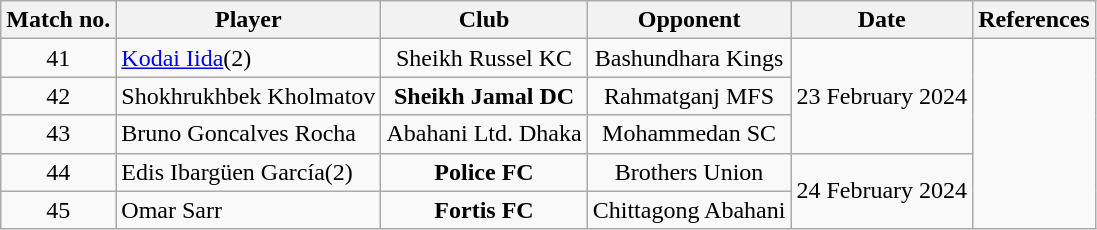<table class="wikitable" style="text-align:center">
<tr>
<th>Match no.</th>
<th>Player</th>
<th>Club</th>
<th>Opponent</th>
<th>Date</th>
<th><strong>References</strong></th>
</tr>
<tr>
<td>41</td>
<td align="left"> <a href='#'>Kodai Iida</a>(2)</td>
<td>Sheikh Russel KC</td>
<td>Bashundhara Kings</td>
<td rowspan="3">23 February 2024</td>
<td rowspan="5"></td>
</tr>
<tr>
<td>42</td>
<td align="left"> Shokhrukhbek Kholmatov</td>
<td><strong>Sheikh Jamal DC</strong></td>
<td>Rahmatganj MFS</td>
</tr>
<tr>
<td>43</td>
<td align="left"> Bruno Goncalves Rocha</td>
<td>Abahani Ltd. Dhaka</td>
<td>Mohammedan SC</td>
</tr>
<tr>
<td>44</td>
<td align="left"> Edis Ibargüen García(2)</td>
<td><strong>Police FC</strong></td>
<td>Brothers Union</td>
<td rowspan="2">24 February 2024</td>
</tr>
<tr>
<td>45</td>
<td align="left"> Omar Sarr</td>
<td><strong>Fortis FC</strong></td>
<td>Chittagong Abahani</td>
</tr>
</table>
